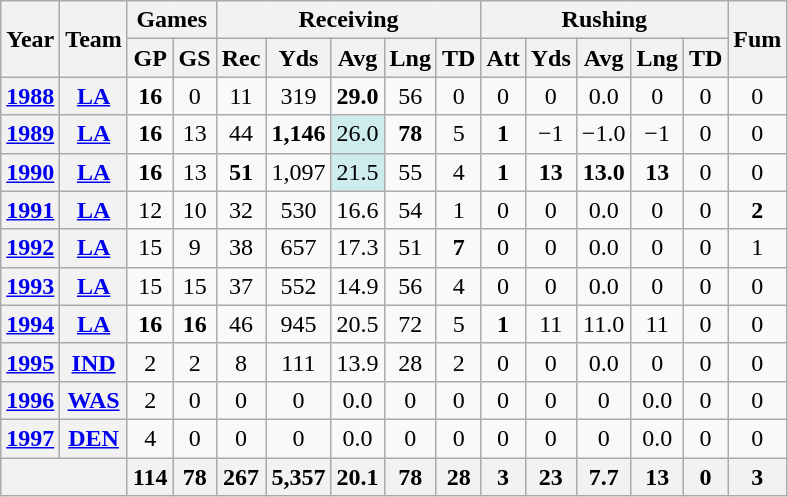<table class="wikitable" style="text-align:center;">
<tr>
<th rowspan="2">Year</th>
<th rowspan="2">Team</th>
<th colspan="2">Games</th>
<th colspan="5">Receiving</th>
<th colspan="5">Rushing</th>
<th rowspan="2">Fum</th>
</tr>
<tr>
<th>GP</th>
<th>GS</th>
<th>Rec</th>
<th>Yds</th>
<th>Avg</th>
<th>Lng</th>
<th>TD</th>
<th>Att</th>
<th>Yds</th>
<th>Avg</th>
<th>Lng</th>
<th>TD</th>
</tr>
<tr>
<th><a href='#'>1988</a></th>
<th><a href='#'>LA</a></th>
<td><strong>16</strong></td>
<td>0</td>
<td>11</td>
<td>319</td>
<td><strong>29.0</strong></td>
<td>56</td>
<td>0</td>
<td>0</td>
<td>0</td>
<td>0.0</td>
<td>0</td>
<td>0</td>
<td>0</td>
</tr>
<tr>
<th><a href='#'>1989</a></th>
<th><a href='#'>LA</a></th>
<td><strong>16</strong></td>
<td>13</td>
<td>44</td>
<td><strong>1,146</strong></td>
<td style="background:#cfecec;">26.0</td>
<td><strong>78</strong></td>
<td>5</td>
<td><strong>1</strong></td>
<td>−1</td>
<td>−1.0</td>
<td>−1</td>
<td>0</td>
<td>0</td>
</tr>
<tr>
<th><a href='#'>1990</a></th>
<th><a href='#'>LA</a></th>
<td><strong>16</strong></td>
<td>13</td>
<td><strong>51</strong></td>
<td>1,097</td>
<td style="background:#cfecec;">21.5</td>
<td>55</td>
<td>4</td>
<td><strong>1</strong></td>
<td><strong>13</strong></td>
<td><strong>13.0</strong></td>
<td><strong>13</strong></td>
<td>0</td>
<td>0</td>
</tr>
<tr>
<th><a href='#'>1991</a></th>
<th><a href='#'>LA</a></th>
<td>12</td>
<td>10</td>
<td>32</td>
<td>530</td>
<td>16.6</td>
<td>54</td>
<td>1</td>
<td>0</td>
<td>0</td>
<td>0.0</td>
<td>0</td>
<td>0</td>
<td><strong>2</strong></td>
</tr>
<tr>
<th><a href='#'>1992</a></th>
<th><a href='#'>LA</a></th>
<td>15</td>
<td>9</td>
<td>38</td>
<td>657</td>
<td>17.3</td>
<td>51</td>
<td><strong>7</strong></td>
<td>0</td>
<td>0</td>
<td>0.0</td>
<td>0</td>
<td>0</td>
<td>1</td>
</tr>
<tr>
<th><a href='#'>1993</a></th>
<th><a href='#'>LA</a></th>
<td>15</td>
<td>15</td>
<td>37</td>
<td>552</td>
<td>14.9</td>
<td>56</td>
<td>4</td>
<td>0</td>
<td>0</td>
<td>0.0</td>
<td>0</td>
<td>0</td>
<td>0</td>
</tr>
<tr>
<th><a href='#'>1994</a></th>
<th><a href='#'>LA</a></th>
<td><strong>16</strong></td>
<td><strong>16</strong></td>
<td>46</td>
<td>945</td>
<td>20.5</td>
<td>72</td>
<td>5</td>
<td><strong>1</strong></td>
<td>11</td>
<td>11.0</td>
<td>11</td>
<td>0</td>
<td>0</td>
</tr>
<tr>
<th><a href='#'>1995</a></th>
<th><a href='#'>IND</a></th>
<td>2</td>
<td>2</td>
<td>8</td>
<td>111</td>
<td>13.9</td>
<td>28</td>
<td>2</td>
<td>0</td>
<td>0</td>
<td>0.0</td>
<td>0</td>
<td>0</td>
<td>0</td>
</tr>
<tr>
<th><a href='#'>1996</a></th>
<th><a href='#'>WAS</a></th>
<td>2</td>
<td>0</td>
<td>0</td>
<td>0</td>
<td>0.0</td>
<td>0</td>
<td>0</td>
<td>0</td>
<td>0</td>
<td>0</td>
<td>0.0</td>
<td>0</td>
<td>0</td>
</tr>
<tr>
<th><a href='#'>1997</a></th>
<th><a href='#'>DEN</a></th>
<td>4</td>
<td>0</td>
<td>0</td>
<td>0</td>
<td>0.0</td>
<td>0</td>
<td>0</td>
<td>0</td>
<td>0</td>
<td>0</td>
<td>0.0</td>
<td>0</td>
<td>0</td>
</tr>
<tr>
<th colspan="2"></th>
<th>114</th>
<th>78</th>
<th>267</th>
<th>5,357</th>
<th>20.1</th>
<th>78</th>
<th>28</th>
<th>3</th>
<th>23</th>
<th>7.7</th>
<th>13</th>
<th>0</th>
<th>3</th>
</tr>
</table>
